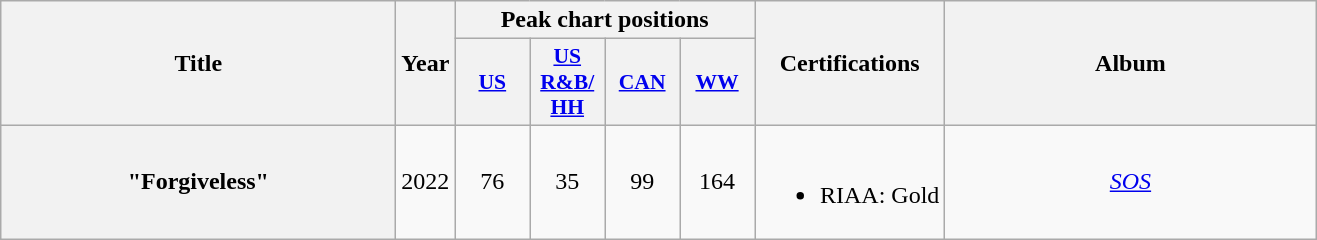<table class="wikitable plainrowheaders" style="text-align:center;" border="1">
<tr>
<th scope="col" rowspan="2" style="width:16em;">Title</th>
<th scope="col" rowspan="2">Year</th>
<th scope="col" colspan="4">Peak chart positions</th>
<th scope="col" rowspan="2">Certifications</th>
<th scope="col" rowspan="2" style="width:15em;">Album</th>
</tr>
<tr>
<th scope="col" style="width:3em;font-size:90%;"><a href='#'>US</a><br></th>
<th scope="col" style="width:3em;font-size:90%;"><a href='#'>US<br>R&B/<br>HH</a><br></th>
<th scope="col" style="width:3em;font-size:90%;"><a href='#'>CAN</a><br></th>
<th scope="col" style="width:3em;font-size:90%;"><a href='#'>WW</a><br></th>
</tr>
<tr>
<th scope="row">"Forgiveless"<br></th>
<td>2022</td>
<td>76</td>
<td>35</td>
<td>99</td>
<td>164</td>
<td><br><ul><li>RIAA: Gold</li></ul></td>
<td><em><a href='#'>SOS</a></em></td>
</tr>
</table>
